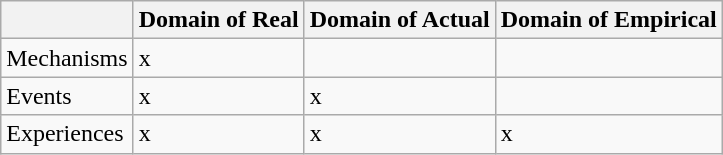<table class="wikitable">
<tr>
<th></th>
<th>Domain of Real</th>
<th>Domain of Actual</th>
<th>Domain of Empirical</th>
</tr>
<tr>
<td>Mechanisms</td>
<td>x</td>
<td></td>
<td></td>
</tr>
<tr>
<td>Events</td>
<td>x</td>
<td>x</td>
<td></td>
</tr>
<tr>
<td>Experiences</td>
<td>x</td>
<td>x</td>
<td>x</td>
</tr>
</table>
